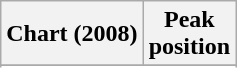<table class="wikitable sortable plainrowheaders" style="text-align:center">
<tr>
<th scope="col">Chart (2008)</th>
<th scope="col">Peak<br> position</th>
</tr>
<tr>
</tr>
<tr>
</tr>
<tr>
</tr>
</table>
